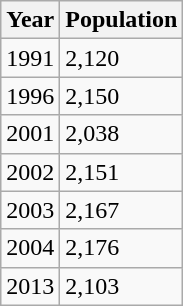<table class="wikitable">
<tr>
<th>Year</th>
<th>Population</th>
</tr>
<tr>
<td>1991</td>
<td>2,120</td>
</tr>
<tr>
<td>1996</td>
<td>2,150</td>
</tr>
<tr>
<td>2001</td>
<td>2,038</td>
</tr>
<tr>
<td>2002</td>
<td>2,151</td>
</tr>
<tr>
<td>2003</td>
<td>2,167</td>
</tr>
<tr>
<td>2004</td>
<td>2,176</td>
</tr>
<tr>
<td>2013</td>
<td>2,103</td>
</tr>
</table>
